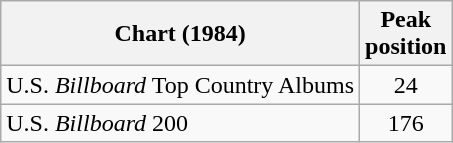<table class="wikitable">
<tr>
<th>Chart (1984)</th>
<th>Peak<br>position</th>
</tr>
<tr>
<td>U.S. <em>Billboard</em> Top Country Albums</td>
<td align="center">24</td>
</tr>
<tr>
<td>U.S. <em>Billboard</em> 200</td>
<td align="center">176</td>
</tr>
</table>
